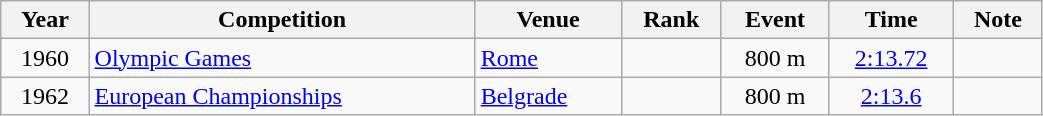<table class="wikitable" width=55% style="font-size:100%; text-align:center;">
<tr>
<th>Year</th>
<th>Competition</th>
<th>Venue</th>
<th>Rank</th>
<th>Event</th>
<th>Time</th>
<th>Note</th>
</tr>
<tr>
<td rowspan=1>1960</td>
<td rowspan=1 align=left><a href='#'>Olympic Games</a></td>
<td rowspan=1 align=left> <a href='#'>Rome</a></td>
<td></td>
<td>800 m</td>
<td><a href='#'>2:13.72</a></td>
<td></td>
</tr>
<tr>
<td rowspan=1>1962</td>
<td rowspan=1 align=left><a href='#'>European Championships</a></td>
<td rowspan=1 align=left> <a href='#'>Belgrade</a></td>
<td></td>
<td>800 m</td>
<td><a href='#'>2:13.6</a></td>
<td></td>
</tr>
</table>
